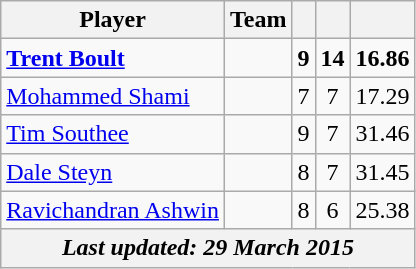<table class="wikitable sortable" style="text-align:center">
<tr>
<th class="unsortable">Player</th>
<th>Team</th>
<th></th>
<th></th>
<th></th>
</tr>
<tr>
<td style="text-align:left"><strong><a href='#'>Trent Boult</a></strong></td>
<td style="text-align:left"><strong></strong></td>
<td><strong>9</strong></td>
<td><strong>14</strong></td>
<td><strong>16.86</strong></td>
</tr>
<tr>
<td style="text-align:left"><a href='#'>Mohammed Shami</a></td>
<td style="text-align:left"></td>
<td>7</td>
<td>7</td>
<td>17.29</td>
</tr>
<tr>
<td style="text-align:left"><a href='#'>Tim Southee</a></td>
<td style="text-align:left"></td>
<td>9</td>
<td>7</td>
<td>31.46</td>
</tr>
<tr>
<td style="text-align:left"><a href='#'>Dale Steyn</a></td>
<td style="text-align:left"></td>
<td>8</td>
<td>7</td>
<td>31.45</td>
</tr>
<tr>
<td style="text-align:left"><a href='#'>Ravichandran Ashwin</a></td>
<td style="text-align:left"></td>
<td>8</td>
<td>6</td>
<td>25.38</td>
</tr>
<tr>
<th colspan=5><em>Last updated: 29 March 2015</em></th>
</tr>
</table>
